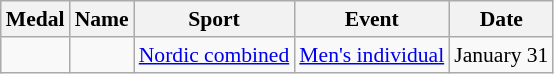<table class="wikitable sortable" style="font-size:90%">
<tr>
<th>Medal</th>
<th>Name</th>
<th>Sport</th>
<th>Event</th>
<th>Date</th>
</tr>
<tr>
<td></td>
<td></td>
<td><a href='#'>Nordic combined</a></td>
<td><a href='#'>Men's individual</a></td>
<td>January 31</td>
</tr>
</table>
